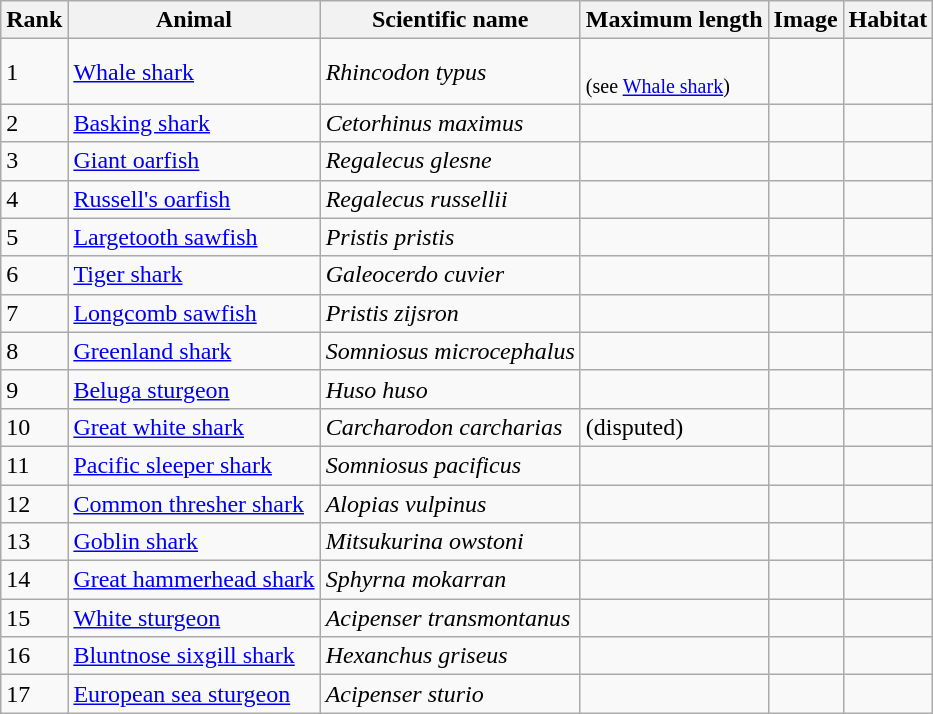<table class="wikitable">
<tr>
<th>Rank</th>
<th>Animal</th>
<th>Scientific name</th>
<th>Maximum length</th>
<th>Image</th>
<th>Habitat</th>
</tr>
<tr>
<td>1</td>
<td><a href='#'>Whale shark</a></td>
<td><em>Rhincodon typus</em></td>
<td><br><small>(see <a href='#'>Whale shark</a>)</small></td>
<td></td>
<td></td>
</tr>
<tr>
<td>2</td>
<td><a href='#'>Basking shark</a></td>
<td><em>Cetorhinus maximus</em></td>
<td> </td>
<td></td>
<td></td>
</tr>
<tr>
<td>3</td>
<td><a href='#'>Giant oarfish</a></td>
<td><em>Regalecus glesne</em></td>
<td></td>
<td></td>
<td></td>
</tr>
<tr>
<td>4</td>
<td><a href='#'>Russell's oarfish</a></td>
<td><em>Regalecus russellii</em></td>
<td></td>
<td></td>
<td></td>
</tr>
<tr>
<td>5</td>
<td><a href='#'>Largetooth sawfish</a></td>
<td><em>Pristis pristis</em></td>
<td></td>
<td></td>
<td></td>
</tr>
<tr>
<td>6</td>
<td><a href='#'>Tiger shark</a></td>
<td><em>Galeocerdo cuvier</em></td>
<td> </td>
<td></td>
<td></td>
</tr>
<tr>
<td>7</td>
<td><a href='#'>Longcomb sawfish</a></td>
<td><em>Pristis zijsron</em></td>
<td> </td>
<td></td>
<td></td>
</tr>
<tr>
<td>8</td>
<td><a href='#'>Greenland shark</a></td>
<td><em>Somniosus microcephalus</em></td>
<td> </td>
<td></td>
<td></td>
</tr>
<tr>
<td>9</td>
<td><a href='#'>Beluga sturgeon</a></td>
<td><em>Huso huso</em></td>
<td> </td>
<td></td>
<td></td>
</tr>
<tr>
<td>10</td>
<td><a href='#'>Great white shark</a></td>
<td><em>Carcharodon carcharias</em></td>
<td> (disputed)   </td>
<td></td>
<td></td>
</tr>
<tr>
<td>11</td>
<td><a href='#'>Pacific sleeper shark</a></td>
<td><em>Somniosus pacificus</em></td>
<td> </td>
<td></td>
<td></td>
</tr>
<tr>
<td>12</td>
<td><a href='#'>Common thresher shark</a></td>
<td><em>Alopias vulpinus</em></td>
<td> </td>
<td></td>
<td></td>
</tr>
<tr>
<td>13</td>
<td><a href='#'>Goblin shark</a></td>
<td><em>Mitsukurina owstoni</em></td>
<td> </td>
<td></td>
<td></td>
</tr>
<tr>
<td>14</td>
<td><a href='#'>Great hammerhead shark</a></td>
<td><em>Sphyrna mokarran</em></td>
<td> </td>
<td></td>
<td></td>
</tr>
<tr>
<td>15</td>
<td><a href='#'>White sturgeon</a></td>
<td><em>Acipenser transmontanus</em></td>
<td> </td>
<td></td>
<td></td>
</tr>
<tr>
<td>16</td>
<td><a href='#'>Bluntnose sixgill shark</a></td>
<td><em>Hexanchus griseus</em></td>
<td></td>
<td></td>
<td></td>
</tr>
<tr>
<td>17</td>
<td><a href='#'>European sea sturgeon</a></td>
<td><em>Acipenser sturio</em></td>
<td> </td>
<td></td>
<td></td>
</tr>
</table>
